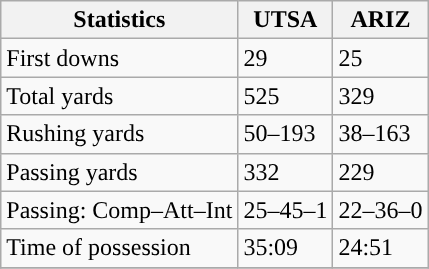<table class="wikitable" style="float: left;">
<tr>
<th>Statistics</th>
<th>UTSA</th>
<th>ARIZ</th>
</tr>
<tr>
<td>First downs</td>
<td>29</td>
<td>25</td>
</tr>
<tr>
<td>Total yards</td>
<td>525</td>
<td>329</td>
</tr>
<tr>
<td>Rushing yards</td>
<td>50–193</td>
<td>38–163</td>
</tr>
<tr>
<td>Passing yards</td>
<td>332</td>
<td>229</td>
</tr>
<tr>
<td>Passing: Comp–Att–Int</td>
<td>25–45–1</td>
<td>22–36–0</td>
</tr>
<tr>
<td>Time of possession</td>
<td>35:09</td>
<td>24:51</td>
</tr>
<tr>
</tr>
</table>
